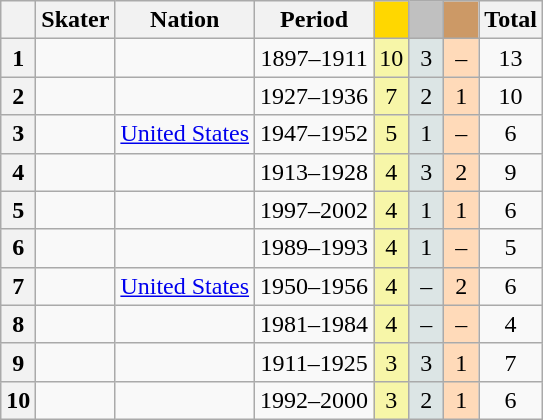<table class="wikitable sortable" style="text-align:center">
<tr>
<th scope="col"></th>
<th scope="col">Skater</th>
<th scope="col">Nation</th>
<th scope="col" class="unsortable">Period</th>
<th scope="col" style="width:1em; background-color:gold"></th>
<th scope="col" style="width:1em;background-color:silver"></th>
<th scope="col" style="width:1em;background-color:#CC9966"></th>
<th scope="col">Total</th>
</tr>
<tr>
<th scope="row">1</th>
<td align="left"></td>
<td align="left"></td>
<td>1897–1911</td>
<td bgcolor="#F7F6A8">10</td>
<td bgcolor="#DCE5E5">3</td>
<td bgcolor="#FFDAB9">–</td>
<td>13</td>
</tr>
<tr>
<th scope="row">2</th>
<td align="left"></td>
<td align="left"></td>
<td>1927–1936</td>
<td bgcolor="#F7F6A8">7</td>
<td bgcolor="#DCE5E5">2</td>
<td bgcolor="#FFDAB9">1</td>
<td>10</td>
</tr>
<tr>
<th scope="row">3</th>
<td align="left"></td>
<td align="left"> <a href='#'>United States</a></td>
<td>1947–1952</td>
<td bgcolor="#F7F6A8">5</td>
<td bgcolor="#DCE5E5">1</td>
<td bgcolor="#FFDAB9">–</td>
<td>6</td>
</tr>
<tr>
<th scope="row">4</th>
<td align="left"></td>
<td align="left"></td>
<td>1913–1928</td>
<td bgcolor="#F7F6A8">4</td>
<td bgcolor="#DCE5E5">3</td>
<td bgcolor="#FFDAB9">2</td>
<td>9</td>
</tr>
<tr>
<th scope="row">5</th>
<td align="left"></td>
<td align="left"></td>
<td>1997–2002</td>
<td bgcolor="#F7F6A8">4</td>
<td bgcolor="#DCE5E5">1</td>
<td bgcolor="#FFDAB9">1</td>
<td>6</td>
</tr>
<tr>
<th scope="row">6</th>
<td align="left"></td>
<td align="left"></td>
<td>1989–1993</td>
<td bgcolor="#F7F6A8">4</td>
<td bgcolor="#DCE5E5">1</td>
<td bgcolor="#FFDAB9">–</td>
<td>5</td>
</tr>
<tr>
<th scope="row">7</th>
<td align="left"></td>
<td align="left"> <a href='#'>United States</a></td>
<td>1950–1956</td>
<td bgcolor="#F7F6A8">4</td>
<td bgcolor="#DCE5E5">–</td>
<td bgcolor="#FFDAB9">2</td>
<td>6</td>
</tr>
<tr>
<th scope="row">8</th>
<td align="left"></td>
<td align="left"></td>
<td>1981–1984</td>
<td bgcolor="#F7F6A8">4</td>
<td bgcolor="#DCE5E5">–</td>
<td bgcolor="#FFDAB9">–</td>
<td>4</td>
</tr>
<tr>
<th scope="row">9</th>
<td align="left"></td>
<td align="left"></td>
<td>1911–1925</td>
<td bgcolor="#F7F6A8">3</td>
<td bgcolor="#DCE5E5">3</td>
<td bgcolor="#FFDAB9">1</td>
<td>7</td>
</tr>
<tr>
<th scope="row">10</th>
<td align="left"></td>
<td align="left"></td>
<td>1992–2000</td>
<td bgcolor="#F7F6A8">3</td>
<td bgcolor="#DCE5E5">2</td>
<td bgcolor="#FFDAB9">1</td>
<td>6</td>
</tr>
</table>
